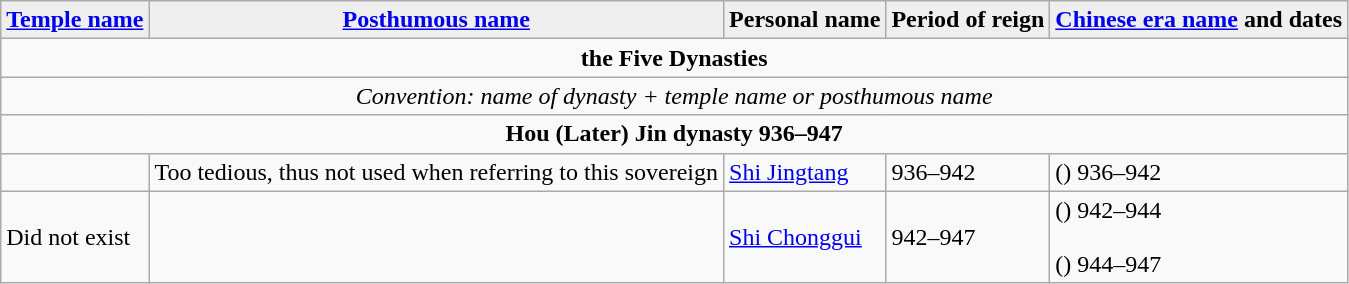<table class="wikitable">
<tr>
<th style="background:#efefef;"><a href='#'>Temple name</a></th>
<th style="background:#efefef;"><a href='#'>Posthumous name</a></th>
<th style="background:#efefef;">Personal name</th>
<th style="background:#efefef;">Period of reign</th>
<th style="background:#efefef;"><a href='#'>Chinese era name</a> and dates</th>
</tr>
<tr>
<td colspan="5" style="text-align:center;"><strong>the Five Dynasties</strong></td>
</tr>
<tr>
<td colspan="5" style="text-align:center;"><em>Convention: name of dynasty + temple name or posthumous name</em></td>
</tr>
<tr>
<td colspan="5" style="text-align:center;"><strong>Hou (Later) Jin dynasty 936–947</strong></td>
</tr>
<tr>
<td Gaozu> <em></em></td>
<td>Too tedious, thus not used when referring to this sovereign</td>
<td><a href='#'>Shi Jingtang</a>  <em></em></td>
<td>936–942</td>
<td><em></em> () 936–942</td>
</tr>
<tr>
<td>Did not exist</td>
<td Chu Di> <em></em></td>
<td><a href='#'>Shi Chonggui</a>  <em></em></td>
<td>942–947</td>
<td><em></em> () 942–944<br><br><em></em> () 944–947</td>
</tr>
</table>
